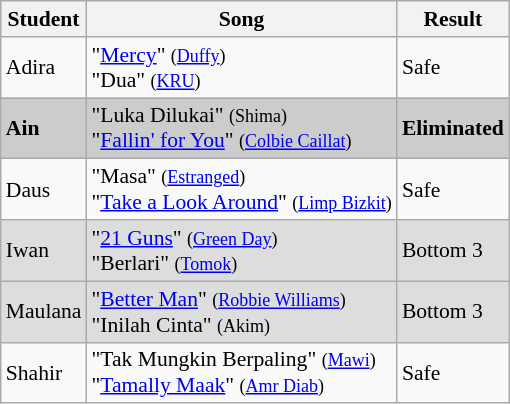<table class="wikitable" style="font-size:90%;">
<tr>
<th>Student</th>
<th>Song</th>
<th>Result</th>
</tr>
<tr>
<td>Adira</td>
<td>"<a href='#'>Mercy</a>" <small>(<a href='#'>Duffy</a>)</small> <br>"Dua" <small>(<a href='#'>KRU</a>)</small></td>
<td>Safe</td>
</tr>
<tr bgcolor="#CCCCCC">
<td><strong>Ain</strong></td>
<td>"Luka Dilukai" <small>(Shima)</small> <br> "<a href='#'>Fallin' for You</a>" <small>(<a href='#'>Colbie Caillat</a>)</small></td>
<td><strong>Eliminated</strong></td>
</tr>
<tr>
<td>Daus</td>
<td>"Masa" <small>(<a href='#'>Estranged</a>)</small> <br> "<a href='#'>Take a Look Around</a>" <small>(<a href='#'>Limp Bizkit</a>)</small></td>
<td>Safe</td>
</tr>
<tr bgcolor="#DDDDDD">
<td>Iwan</td>
<td>"<a href='#'>21 Guns</a>" <small>(<a href='#'>Green Day</a>)</small> <br> "Berlari" <small>(<a href='#'>Tomok</a>)</small></td>
<td>Bottom 3</td>
</tr>
<tr bgcolor="#DDDDDD">
<td>Maulana</td>
<td>"<a href='#'>Better Man</a>" <small>(<a href='#'>Robbie Williams</a>) </small><br> "Inilah Cinta" <small>(Akim)</small></td>
<td>Bottom 3</td>
</tr>
<tr>
<td>Shahir</td>
<td>"Tak Mungkin Berpaling" <small>(<a href='#'>Mawi</a>)</small> <br> "<a href='#'>Tamally Maak</a>" <small>(<a href='#'>Amr Diab</a>)</small></td>
<td>Safe</td>
</tr>
</table>
